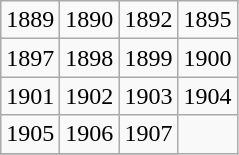<table class="wikitable">
<tr>
<td>1889</td>
<td>1890</td>
<td>1892</td>
<td>1895</td>
</tr>
<tr>
<td>1897</td>
<td>1898</td>
<td>1899</td>
<td>1900</td>
</tr>
<tr>
<td>1901</td>
<td>1902</td>
<td>1903</td>
<td>1904</td>
</tr>
<tr>
<td>1905</td>
<td>1906</td>
<td>1907</td>
</tr>
<tr>
</tr>
</table>
